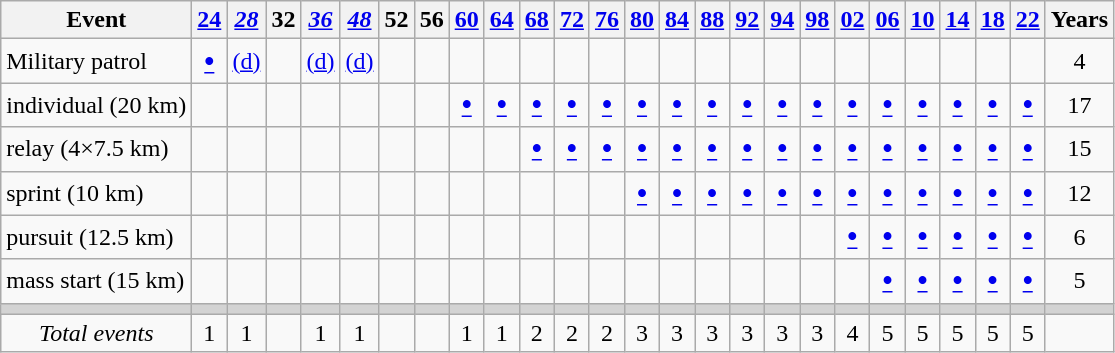<table class="wikitable" style="text-align:center">
<tr>
<th>Event</th>
<th><a href='#'>24</a></th>
<th><em><a href='#'>28</a></em></th>
<th>32</th>
<th><em><a href='#'>36</a></em></th>
<th><em><a href='#'>48</a></em></th>
<th>52</th>
<th>56</th>
<th><a href='#'>60</a></th>
<th><a href='#'>64</a></th>
<th><a href='#'>68</a></th>
<th><a href='#'>72</a></th>
<th><a href='#'>76</a></th>
<th><a href='#'>80</a></th>
<th><a href='#'>84</a></th>
<th><a href='#'>88</a></th>
<th><a href='#'>92</a></th>
<th><a href='#'>94</a></th>
<th><a href='#'>98</a></th>
<th><a href='#'>02</a></th>
<th><a href='#'>06</a></th>
<th><a href='#'>10</a></th>
<th><a href='#'>14</a></th>
<th><a href='#'>18</a></th>
<th><a href='#'>22</a></th>
<th>Years</th>
</tr>
<tr>
<td align=left>Military patrol</td>
<td><big><strong><a href='#'>•</a></strong></big></td>
<td><a href='#'>(d)</a></td>
<td></td>
<td><a href='#'>(d)</a></td>
<td><a href='#'>(d)</a></td>
<td></td>
<td></td>
<td></td>
<td></td>
<td></td>
<td></td>
<td></td>
<td></td>
<td></td>
<td></td>
<td></td>
<td></td>
<td></td>
<td></td>
<td></td>
<td></td>
<td></td>
<td></td>
<td></td>
<td>4</td>
</tr>
<tr>
<td align=left>individual (20 km)</td>
<td></td>
<td></td>
<td></td>
<td></td>
<td></td>
<td></td>
<td></td>
<td><big><strong><a href='#'>•</a></strong></big></td>
<td><big><strong><a href='#'>•</a></strong></big></td>
<td><big><strong><a href='#'>•</a></strong></big></td>
<td><big><strong><a href='#'>•</a></strong></big></td>
<td><big><strong><a href='#'>•</a></strong></big></td>
<td><big><strong><a href='#'>•</a></strong></big></td>
<td><big><strong><a href='#'>•</a></strong></big></td>
<td><big><strong><a href='#'>•</a></strong></big></td>
<td><big><strong><a href='#'>•</a></strong></big></td>
<td><big><strong><a href='#'>•</a></strong></big></td>
<td><big><strong><a href='#'>•</a></strong></big></td>
<td><big><strong><a href='#'>•</a></strong></big></td>
<td><big><strong><a href='#'>•</a></strong></big></td>
<td><big><strong><a href='#'>•</a></strong></big></td>
<td><big><strong><a href='#'>•</a></strong></big></td>
<td><big><strong><a href='#'>•</a></strong></big></td>
<td><big><strong><a href='#'>•</a></strong></big></td>
<td>17</td>
</tr>
<tr>
<td align=left>relay (4×7.5 km)</td>
<td></td>
<td></td>
<td></td>
<td></td>
<td></td>
<td></td>
<td></td>
<td></td>
<td></td>
<td><big><strong><a href='#'>•</a></strong></big></td>
<td><big><strong><a href='#'>•</a></strong></big></td>
<td><big><strong><a href='#'>•</a></strong></big></td>
<td><big><strong><a href='#'>•</a></strong></big></td>
<td><big><strong><a href='#'>•</a></strong></big></td>
<td><big><strong><a href='#'>•</a></strong></big></td>
<td><big><strong><a href='#'>•</a></strong></big></td>
<td><big><strong><a href='#'>•</a></strong></big></td>
<td><big><strong><a href='#'>•</a></strong></big></td>
<td><big><strong><a href='#'>•</a></strong></big></td>
<td><big><strong><a href='#'>•</a></strong></big></td>
<td><big><strong><a href='#'>•</a></strong></big></td>
<td><big><strong><a href='#'>•</a></strong></big></td>
<td><big><strong><a href='#'>•</a></strong></big></td>
<td><big><strong><a href='#'>•</a></strong></big></td>
<td>15</td>
</tr>
<tr>
<td align=left>sprint (10 km)</td>
<td></td>
<td></td>
<td></td>
<td></td>
<td></td>
<td></td>
<td></td>
<td></td>
<td></td>
<td></td>
<td></td>
<td></td>
<td><big><strong><a href='#'>•</a></strong></big></td>
<td><big><strong><a href='#'>•</a></strong></big></td>
<td><big><strong><a href='#'>•</a></strong></big></td>
<td><big><strong><a href='#'>•</a></strong></big></td>
<td><big><strong><a href='#'>•</a></strong></big></td>
<td><big><strong><a href='#'>•</a></strong></big></td>
<td><big><strong><a href='#'>•</a></strong></big></td>
<td><big><strong><a href='#'>•</a></strong></big></td>
<td><big><strong><a href='#'>•</a></strong></big></td>
<td><big><strong><a href='#'>•</a></strong></big></td>
<td><big><strong><a href='#'>•</a></strong></big></td>
<td><big><strong><a href='#'>•</a></strong></big></td>
<td>12</td>
</tr>
<tr>
<td align=left>pursuit (12.5 km)</td>
<td></td>
<td></td>
<td></td>
<td></td>
<td></td>
<td></td>
<td></td>
<td></td>
<td></td>
<td></td>
<td></td>
<td></td>
<td></td>
<td></td>
<td></td>
<td></td>
<td></td>
<td></td>
<td><big><strong><a href='#'>•</a></strong></big></td>
<td><big><strong><a href='#'>•</a></strong></big></td>
<td><big><strong><a href='#'>•</a></strong></big></td>
<td><big><strong><a href='#'>•</a></strong></big></td>
<td><big><strong><a href='#'>•</a></strong></big></td>
<td><big><strong><a href='#'>•</a></strong></big></td>
<td>6</td>
</tr>
<tr>
<td align=left>mass start (15 km)</td>
<td></td>
<td></td>
<td></td>
<td></td>
<td></td>
<td></td>
<td></td>
<td></td>
<td></td>
<td></td>
<td></td>
<td></td>
<td></td>
<td></td>
<td></td>
<td></td>
<td></td>
<td></td>
<td></td>
<td><big><strong><a href='#'>•</a></strong></big></td>
<td><big><strong><a href='#'>•</a></strong></big></td>
<td><big><strong><a href='#'>•</a></strong></big></td>
<td><big><strong><a href='#'>•</a></strong></big></td>
<td><big><strong><a href='#'>•</a></strong></big></td>
<td>5</td>
</tr>
<tr bgcolor=lightgray>
<td></td>
<td></td>
<td></td>
<td></td>
<td></td>
<td></td>
<td></td>
<td></td>
<td></td>
<td></td>
<td></td>
<td></td>
<td></td>
<td></td>
<td></td>
<td></td>
<td></td>
<td></td>
<td></td>
<td></td>
<td></td>
<td></td>
<td></td>
<td></td>
<td></td>
<td></td>
</tr>
<tr align=center>
<td><em>Total events</em></td>
<td>1</td>
<td>1</td>
<td></td>
<td>1</td>
<td>1</td>
<td></td>
<td></td>
<td>1</td>
<td>1</td>
<td>2</td>
<td>2</td>
<td>2</td>
<td>3</td>
<td>3</td>
<td>3</td>
<td>3</td>
<td>3</td>
<td>3</td>
<td>4</td>
<td>5</td>
<td>5</td>
<td>5</td>
<td>5</td>
<td>5</td>
</tr>
</table>
